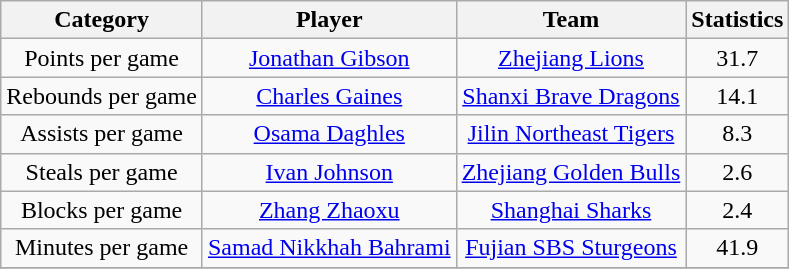<table class="wikitable" style="text-align:center">
<tr>
<th>Category</th>
<th>Player</th>
<th>Team</th>
<th>Statistics</th>
</tr>
<tr>
<td>Points per game</td>
<td> <a href='#'>Jonathan Gibson</a></td>
<td><a href='#'>Zhejiang Lions</a></td>
<td>31.7</td>
</tr>
<tr>
<td>Rebounds per game</td>
<td> <a href='#'>Charles Gaines</a></td>
<td><a href='#'>Shanxi Brave Dragons</a></td>
<td>14.1</td>
</tr>
<tr>
<td>Assists per game</td>
<td> <a href='#'>Osama Daghles</a></td>
<td><a href='#'>Jilin Northeast Tigers</a></td>
<td>8.3</td>
</tr>
<tr>
<td>Steals per game</td>
<td> <a href='#'>Ivan Johnson</a></td>
<td><a href='#'>Zhejiang Golden Bulls</a></td>
<td>2.6</td>
</tr>
<tr>
<td>Blocks per game</td>
<td> <a href='#'>Zhang Zhaoxu</a></td>
<td><a href='#'>Shanghai Sharks</a></td>
<td>2.4</td>
</tr>
<tr>
<td>Minutes per game</td>
<td> <a href='#'>Samad Nikkhah Bahrami</a></td>
<td><a href='#'>Fujian SBS Sturgeons</a></td>
<td>41.9</td>
</tr>
<tr>
</tr>
</table>
